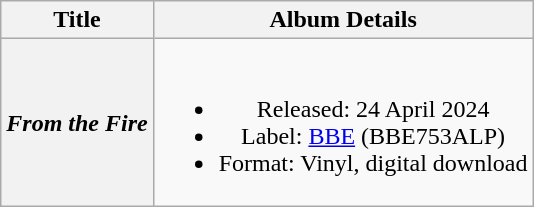<table class="wikitable plainrowheaders" style="text-align:center;" border="1">
<tr>
<th>Title</th>
<th>Album Details</th>
</tr>
<tr>
<th scope="row"><em>From the Fire</em></th>
<td><br><ul><li>Released: 24 April 2024</li><li>Label: <a href='#'>BBE</a> (BBE753ALP)</li><li>Format: Vinyl, digital download</li></ul></td>
</tr>
</table>
